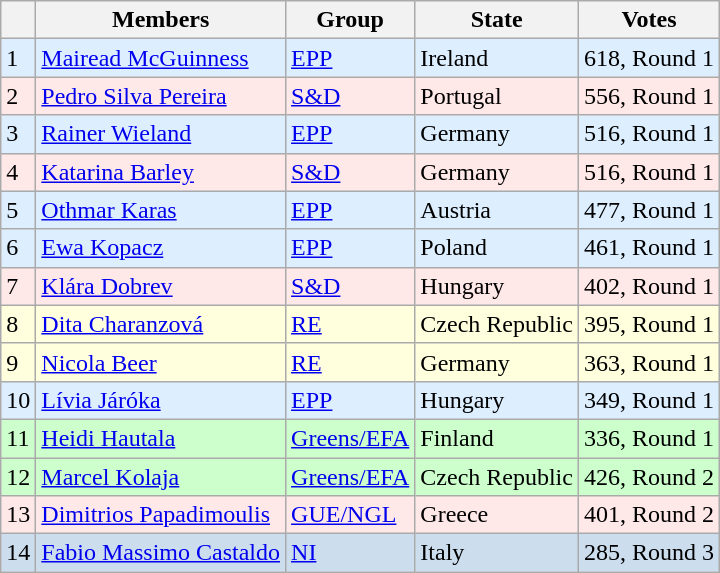<table class="wikitable sortable">
<tr>
<th class="unsortable"></th>
<th>Members</th>
<th>Group</th>
<th>State</th>
<th>Votes</th>
</tr>
<tr --- bgcolor=#DDEEFF>
<td>1</td>
<td><a href='#'>Mairead McGuinness</a></td>
<td><a href='#'>EPP</a></td>
<td> Ireland</td>
<td>618, Round 1</td>
</tr>
<tr --- bgcolor=#FFE8E8>
<td>2</td>
<td><a href='#'>Pedro Silva Pereira</a></td>
<td><a href='#'>S&D</a></td>
<td> Portugal</td>
<td>556, Round 1</td>
</tr>
<tr --- bgcolor=#DDEEFF>
<td>3</td>
<td><a href='#'>Rainer Wieland</a></td>
<td><a href='#'>EPP</a></td>
<td> Germany</td>
<td>516, Round 1</td>
</tr>
<tr --- bgcolor=#FFE8E8>
<td>4</td>
<td><a href='#'>Katarina Barley</a></td>
<td><a href='#'>S&D</a></td>
<td> Germany</td>
<td>516, Round 1</td>
</tr>
<tr --- bgcolor=#DDEEFF>
<td>5</td>
<td><a href='#'>Othmar Karas</a></td>
<td><a href='#'>EPP</a></td>
<td> Austria</td>
<td>477, Round 1</td>
</tr>
<tr --- bgcolor=#DDEEFF>
<td>6</td>
<td><a href='#'>Ewa Kopacz</a></td>
<td><a href='#'>EPP</a></td>
<td> Poland</td>
<td>461, Round 1</td>
</tr>
<tr --- bgcolor=#FFE8E8>
<td>7</td>
<td><a href='#'>Klára Dobrev</a></td>
<td><a href='#'>S&D</a></td>
<td> Hungary</td>
<td>402, Round 1</td>
</tr>
<tr --- bgcolor=#FFFFDD>
<td>8</td>
<td><a href='#'>Dita Charanzová</a></td>
<td><a href='#'>RE</a></td>
<td> Czech Republic</td>
<td>395, Round 1</td>
</tr>
<tr --- bgcolor=#FFFFDD>
<td>9</td>
<td><a href='#'>Nicola Beer</a></td>
<td><a href='#'>RE</a></td>
<td> Germany</td>
<td>363, Round 1</td>
</tr>
<tr --- bgcolor=#DDEEFF>
<td>10</td>
<td><a href='#'>Lívia Járóka</a></td>
<td><a href='#'>EPP</a></td>
<td> Hungary</td>
<td>349, Round 1</td>
</tr>
<tr --- bgcolor=#CCFFCC>
<td>11</td>
<td><a href='#'>Heidi Hautala</a></td>
<td><a href='#'>Greens/EFA</a></td>
<td> Finland</td>
<td>336, Round 1</td>
</tr>
<tr --- bgcolor=#CCFFCC>
<td>12</td>
<td><a href='#'>Marcel Kolaja</a></td>
<td><a href='#'>Greens/EFA</a></td>
<td> Czech Republic</td>
<td>426, Round 2</td>
</tr>
<tr --- bgcolor=#FFE8E8>
<td>13</td>
<td><a href='#'>Dimitrios Papadimoulis</a></td>
<td><a href='#'>GUE/NGL</a></td>
<td> Greece</td>
<td>401, Round 2</td>
</tr>
<tr --- bgcolor=#CCDDEE>
<td>14</td>
<td><a href='#'>Fabio Massimo Castaldo</a></td>
<td><a href='#'>NI</a></td>
<td> Italy</td>
<td>285, Round 3</td>
</tr>
</table>
